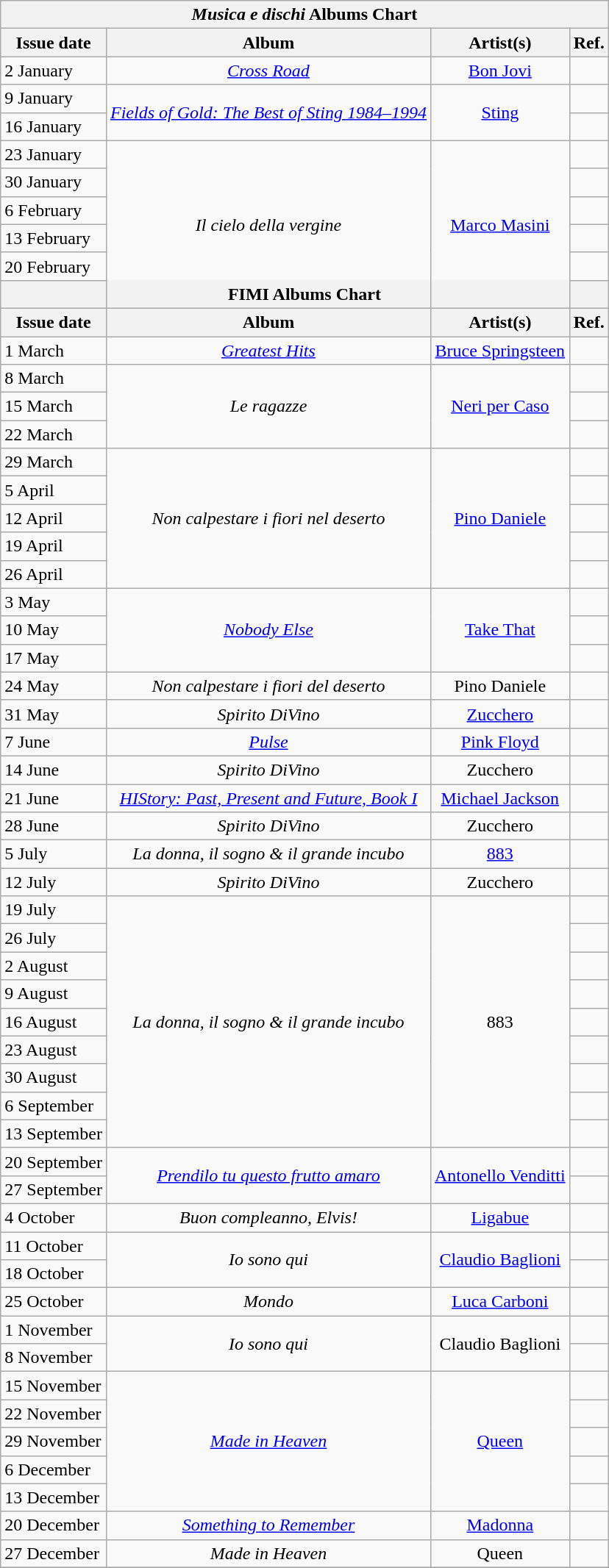<table class="wikitable">
<tr>
<th colspan="4"><em>Musica e dischi</em> Albums Chart</th>
</tr>
<tr>
<th style="text-align: center;">Issue date</th>
<th style="text-align: center;">Album</th>
<th style="text-align: center;">Artist(s)</th>
<th style="text-align: center;">Ref.</th>
</tr>
<tr>
<td>2 January</td>
<td style="text-align: center;" rowspan="1"><em><a href='#'>Cross Road</a></em></td>
<td style="text-align: center;" rowspan="1"><a href='#'>Bon Jovi</a></td>
<td style="text-align: center;"></td>
</tr>
<tr>
<td>9 January</td>
<td style="text-align: center;" rowspan="2"><em><a href='#'>Fields of Gold: The Best of Sting 1984–1994</a></em></td>
<td style="text-align: center;" rowspan="2"><a href='#'>Sting</a></td>
<td style="text-align: center;"></td>
</tr>
<tr>
<td>16 January</td>
<td style="text-align: center;"></td>
</tr>
<tr>
<td>23 January</td>
<td style="text-align: center;" rowspan="6"><em>Il cielo della vergine</em></td>
<td style="text-align: center;" rowspan="6"><a href='#'>Marco Masini</a></td>
<td style="text-align: center;"></td>
</tr>
<tr>
<td>30 January</td>
<td style="text-align: center;"></td>
</tr>
<tr>
<td>6 February</td>
<td style="text-align: center;"></td>
</tr>
<tr>
<td>13 February</td>
<td style="text-align: center;"></td>
</tr>
<tr>
<td>20 February</td>
<td style="text-align: center;"></td>
</tr>
<tr>
<th colspan="4">FIMI Albums Chart</th>
</tr>
<tr>
<th style="text-align: center;">Issue date</th>
<th style="text-align: center;">Album</th>
<th style="text-align: center;">Artist(s)</th>
<th style="text-align: center;">Ref.</th>
</tr>
<tr>
<td>1 March</td>
<td style="text-align: center;" rowspan="1"><em><a href='#'>Greatest Hits</a></em></td>
<td style="text-align: center;" rowspan="1"><a href='#'>Bruce Springsteen</a></td>
<td style="text-align: center;"></td>
</tr>
<tr>
<td>8 March</td>
<td style="text-align: center;" rowspan="3"><em>Le ragazze</em></td>
<td style="text-align: center;" rowspan="3"><a href='#'>Neri per Caso</a></td>
<td style="text-align: center;"></td>
</tr>
<tr>
<td>15 March</td>
<td style="text-align: center;"></td>
</tr>
<tr>
<td>22 March</td>
<td style="text-align: center;"></td>
</tr>
<tr>
<td>29 March</td>
<td style="text-align: center;" rowspan="5"><em>Non calpestare i fiori nel deserto</em></td>
<td style="text-align: center;" rowspan="5"><a href='#'>Pino Daniele</a></td>
<td style="text-align: center;"></td>
</tr>
<tr>
<td>5 April</td>
<td style="text-align: center;"></td>
</tr>
<tr>
<td>12 April</td>
<td style="text-align: center;"></td>
</tr>
<tr>
<td>19 April</td>
<td style="text-align: center;"></td>
</tr>
<tr>
<td>26 April</td>
<td style="text-align: center;"></td>
</tr>
<tr>
<td>3 May</td>
<td style="text-align: center;" rowspan="3"><em><a href='#'>Nobody Else</a></em></td>
<td style="text-align: center;" rowspan="3"><a href='#'>Take That</a></td>
<td style="text-align: center;"></td>
</tr>
<tr>
<td>10 May</td>
<td style="text-align: center;"></td>
</tr>
<tr>
<td>17 May</td>
<td style="text-align: center;"></td>
</tr>
<tr>
<td>24 May</td>
<td style="text-align: center;" rowspan="1"><em>Non calpestare i fiori del deserto</em></td>
<td style="text-align: center;" rowspan="1">Pino Daniele</td>
<td style="text-align: center;"></td>
</tr>
<tr>
<td>31 May</td>
<td style="text-align: center;" rowspan="1"><em>Spirito DiVino</em></td>
<td style="text-align: center;" rowspan="1"><a href='#'>Zucchero</a></td>
<td style="text-align: center;"></td>
</tr>
<tr>
<td>7 June</td>
<td style="text-align: center;" rowspan="1"><em><a href='#'>Pulse</a></em></td>
<td style="text-align: center;" rowspan="1"><a href='#'>Pink Floyd</a></td>
<td style="text-align: center;"></td>
</tr>
<tr>
<td>14 June</td>
<td style="text-align: center;" rowspan="1"><em>Spirito DiVino</em></td>
<td style="text-align: center;" rowspan="1">Zucchero</td>
<td style="text-align: center;"></td>
</tr>
<tr>
<td>21 June</td>
<td style="text-align: center;" rowspan="1"><em><a href='#'>HIStory: Past, Present and Future, Book I</a></em></td>
<td style="text-align: center;" rowspan="1"><a href='#'>Michael Jackson</a></td>
<td style="text-align: center;"></td>
</tr>
<tr>
<td>28 June</td>
<td style="text-align: center;" rowspan="1"><em>Spirito DiVino</em></td>
<td style="text-align: center;" rowspan="1">Zucchero</td>
<td style="text-align: center;"></td>
</tr>
<tr>
<td>5 July</td>
<td style="text-align: center;" rowspan="1"><em>La donna, il sogno & il grande incubo</em></td>
<td style="text-align: center;" rowspan="1"><a href='#'>883</a></td>
<td style="text-align: center;"></td>
</tr>
<tr>
<td>12 July</td>
<td style="text-align: center;" rowspan="1"><em>Spirito DiVino</em></td>
<td style="text-align: center;" rowspan="1">Zucchero</td>
<td style="text-align: center;"></td>
</tr>
<tr>
<td>19 July</td>
<td style="text-align: center;" rowspan="9"><em>La donna, il sogno & il grande incubo</em></td>
<td style="text-align: center;" rowspan="9">883</td>
<td style="text-align: center;"></td>
</tr>
<tr>
<td>26 July</td>
<td style="text-align: center;"></td>
</tr>
<tr>
<td>2 August</td>
<td style="text-align: center;"></td>
</tr>
<tr>
<td>9 August</td>
<td style="text-align: center;"></td>
</tr>
<tr>
<td>16 August</td>
<td style="text-align: center;"></td>
</tr>
<tr>
<td>23 August</td>
<td style="text-align: center;"></td>
</tr>
<tr>
<td>30 August</td>
<td style="text-align: center;"></td>
</tr>
<tr>
<td>6 September</td>
<td style="text-align: center;"></td>
</tr>
<tr>
<td>13 September</td>
<td style="text-align: center;"></td>
</tr>
<tr>
<td>20 September</td>
<td style="text-align: center;" rowspan="2"><em><a href='#'>Prendilo tu questo frutto amaro</a></em></td>
<td style="text-align: center;" rowspan="2"><a href='#'>Antonello Venditti</a></td>
<td style="text-align: center;"></td>
</tr>
<tr>
<td>27 September</td>
<td style="text-align: center;"></td>
</tr>
<tr>
<td>4 October</td>
<td style="text-align: center;" rowspan="1"><em>Buon compleanno, Elvis!</em></td>
<td style="text-align: center;" rowspan="1"><a href='#'>Ligabue</a></td>
<td style="text-align: center;"></td>
</tr>
<tr>
<td>11 October</td>
<td style="text-align: center;" rowspan="2"><em>Io sono qui</em></td>
<td style="text-align: center;" rowspan="2"><a href='#'>Claudio Baglioni</a></td>
<td style="text-align: center;"></td>
</tr>
<tr>
<td>18 October</td>
<td style="text-align: center;"></td>
</tr>
<tr>
<td>25 October</td>
<td style="text-align: center;" rowspan="1"><em>Mondo</em></td>
<td style="text-align: center;" rowspan="1"><a href='#'>Luca Carboni</a></td>
<td style="text-align: center;"></td>
</tr>
<tr>
<td>1 November</td>
<td style="text-align: center;" rowspan="2"><em>Io sono qui</em></td>
<td style="text-align: center;" rowspan="2">Claudio Baglioni</td>
<td style="text-align: center;"></td>
</tr>
<tr>
<td>8 November</td>
<td style="text-align: center;"></td>
</tr>
<tr>
<td>15 November</td>
<td style="text-align: center;" rowspan="5"><em><a href='#'>Made in Heaven</a></em></td>
<td style="text-align: center;" rowspan="5"><a href='#'>Queen</a></td>
<td style="text-align: center;"></td>
</tr>
<tr>
<td>22 November</td>
<td style="text-align: center;"></td>
</tr>
<tr>
<td>29 November</td>
<td style="text-align: center;"></td>
</tr>
<tr>
<td>6 December</td>
<td style="text-align: center;"></td>
</tr>
<tr>
<td>13 December</td>
<td style="text-align: center;"></td>
</tr>
<tr>
<td>20 December</td>
<td style="text-align: center;" rowspan="1"><em><a href='#'>Something to Remember</a></em></td>
<td style="text-align: center;" rowspan="1"><a href='#'>Madonna</a></td>
<td style="text-align: center;"></td>
</tr>
<tr>
<td>27 December</td>
<td style="text-align: center;" rowspan="1"><em>Made in Heaven</em></td>
<td style="text-align: center;" rowspan="1">Queen</td>
<td style="text-align: center;"></td>
</tr>
<tr>
</tr>
</table>
